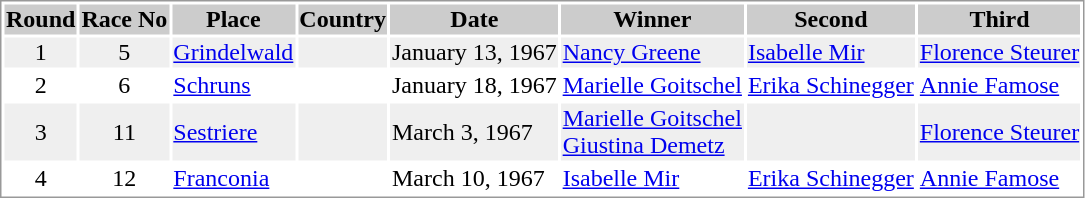<table border="0" style="border: 1px solid #999; background-color:#FFFFFF; text-align:center">
<tr align="center" bgcolor="#CCCCCC">
<th>Round</th>
<th>Race No</th>
<th>Place</th>
<th>Country</th>
<th>Date</th>
<th>Winner</th>
<th>Second</th>
<th>Third</th>
</tr>
<tr bgcolor="#EFEFEF">
<td>1</td>
<td>5</td>
<td align="left"><a href='#'>Grindelwald</a></td>
<td align="left"></td>
<td align="left">January 13, 1967</td>
<td align="left"> <a href='#'>Nancy Greene</a></td>
<td align="left"> <a href='#'>Isabelle Mir</a></td>
<td align="left"> <a href='#'>Florence Steurer</a></td>
</tr>
<tr>
<td>2</td>
<td>6</td>
<td align="left"><a href='#'>Schruns</a></td>
<td align="left"></td>
<td align="left">January 18, 1967</td>
<td align="left"> <a href='#'>Marielle Goitschel</a></td>
<td align="left"> <a href='#'>Erika Schinegger</a></td>
<td align="left"> <a href='#'>Annie Famose</a></td>
</tr>
<tr bgcolor="#EFEFEF">
<td>3</td>
<td>11</td>
<td align="left"><a href='#'>Sestriere</a></td>
<td align="left"></td>
<td align="left">March 3, 1967</td>
<td align="left"> <a href='#'>Marielle Goitschel</a><br> <a href='#'>Giustina Demetz</a></td>
<td></td>
<td align="left"> <a href='#'>Florence Steurer</a></td>
</tr>
<tr>
<td>4</td>
<td>12</td>
<td align="left"><a href='#'>Franconia</a></td>
<td align="left"></td>
<td align="left">March 10, 1967</td>
<td align="left"> <a href='#'>Isabelle Mir</a></td>
<td align="left"> <a href='#'>Erika Schinegger</a></td>
<td align="left"> <a href='#'>Annie Famose</a></td>
</tr>
</table>
